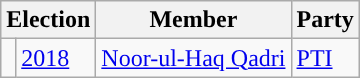<table class="wikitable">
<tr>
<th colspan="2">Election</th>
<th>Member</th>
<th>Party</th>
</tr>
<tr>
<td style="background-color: "></td>
<td><a href='#'>2018</a></td>
<td><a href='#'>Noor-ul-Haq Qadri</a></td>
<td><a href='#'>PTI</a></td>
</tr>
</table>
